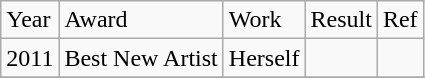<table class="wikitable">
<tr>
<td>Year</td>
<td>Award</td>
<td>Work</td>
<td>Result</td>
<td>Ref</td>
</tr>
<tr>
<td>2011</td>
<td>Best New Artist</td>
<td>Herself</td>
<td></td>
<td></td>
</tr>
<tr>
</tr>
</table>
